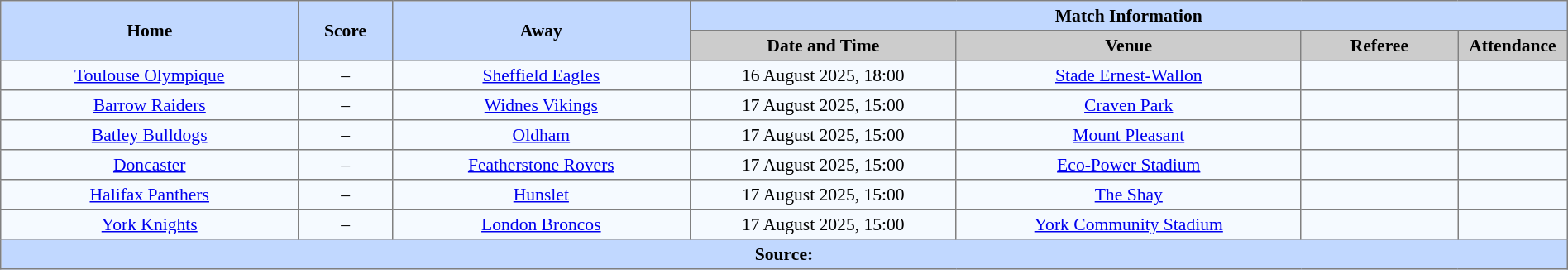<table border=1 style="border-collapse:collapse; font-size:90%; text-align:center;" cellpadding=3 cellspacing=0 width=100%>
<tr bgcolor=#C1D8FF>
<th scope="col" rowspan=2 width=19%>Home</th>
<th scope="col" rowspan=2 width=6%>Score</th>
<th scope="col" rowspan=2 width=19%>Away</th>
<th colspan=4>Match Information</th>
</tr>
<tr bgcolor=#CCCCCC>
<th scope="col" width=17%>Date and Time</th>
<th scope="col" width=22%>Venue</th>
<th scope="col" width=10%>Referee</th>
<th scope="col" width=7%>Attendance</th>
</tr>
<tr bgcolor=#F5FAFF>
<td> <a href='#'>Toulouse Olympique</a></td>
<td>–</td>
<td> <a href='#'>Sheffield Eagles</a></td>
<td>16 August 2025, 18:00</td>
<td><a href='#'>Stade Ernest-Wallon</a></td>
<td></td>
<td></td>
</tr>
<tr bgcolor=#F5FAFF>
<td> <a href='#'>Barrow Raiders</a></td>
<td>–</td>
<td> <a href='#'>Widnes Vikings</a></td>
<td>17 August 2025, 15:00</td>
<td><a href='#'>Craven Park</a></td>
<td></td>
<td></td>
</tr>
<tr bgcolor=#F5FAFF>
<td> <a href='#'>Batley Bulldogs</a></td>
<td>–</td>
<td> <a href='#'>Oldham</a></td>
<td>17 August 2025, 15:00</td>
<td><a href='#'>Mount Pleasant</a></td>
<td></td>
<td></td>
</tr>
<tr bgcolor=#F5FAFF>
<td> <a href='#'>Doncaster</a></td>
<td>–</td>
<td> <a href='#'>Featherstone Rovers</a></td>
<td>17 August 2025, 15:00</td>
<td><a href='#'>Eco-Power Stadium</a></td>
<td></td>
<td></td>
</tr>
<tr bgcolor=#F5FAFF>
<td> <a href='#'>Halifax Panthers</a></td>
<td>–</td>
<td> <a href='#'>Hunslet</a></td>
<td>17 August 2025, 15:00</td>
<td><a href='#'>The Shay</a></td>
<td></td>
<td></td>
</tr>
<tr bgcolor=#F5FAFF>
<td> <a href='#'>York Knights</a></td>
<td>–</td>
<td> <a href='#'>London Broncos</a></td>
<td>17 August 2025, 15:00</td>
<td><a href='#'>York Community Stadium</a></td>
<td></td>
<td></td>
</tr>
<tr style="background:#c1d8ff;">
<th colspan=7>Source:</th>
</tr>
</table>
